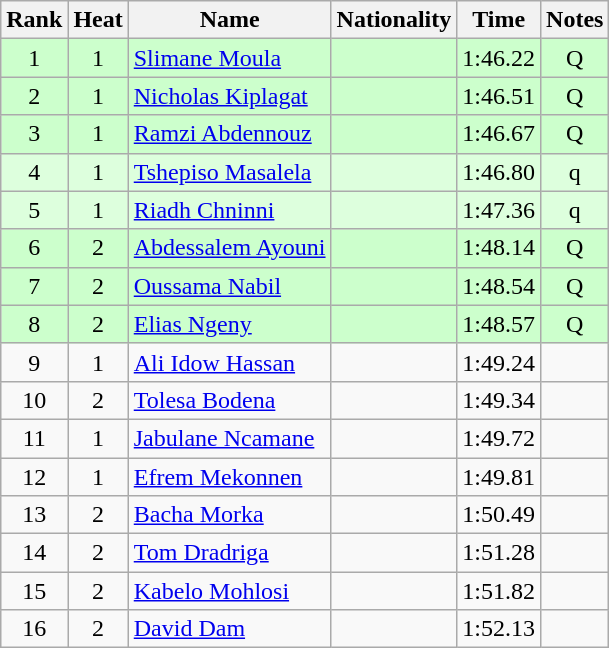<table class="wikitable sortable" style="text-align:center">
<tr>
<th>Rank</th>
<th>Heat</th>
<th>Name</th>
<th>Nationality</th>
<th>Time</th>
<th>Notes</th>
</tr>
<tr bgcolor=ccffcc>
<td>1</td>
<td>1</td>
<td align=left><a href='#'>Slimane Moula</a></td>
<td align=left></td>
<td>1:46.22</td>
<td>Q</td>
</tr>
<tr bgcolor=ccffcc>
<td>2</td>
<td>1</td>
<td align=left><a href='#'>Nicholas Kiplagat</a></td>
<td align=left></td>
<td>1:46.51</td>
<td>Q</td>
</tr>
<tr bgcolor=ccffcc>
<td>3</td>
<td>1</td>
<td align=left><a href='#'>Ramzi Abdennouz</a></td>
<td align=left></td>
<td>1:46.67</td>
<td>Q</td>
</tr>
<tr bgcolor=ddffdd>
<td>4</td>
<td>1</td>
<td align=left><a href='#'>Tshepiso Masalela</a></td>
<td align=left></td>
<td>1:46.80</td>
<td>q</td>
</tr>
<tr bgcolor=ddffdd>
<td>5</td>
<td>1</td>
<td align=left><a href='#'>Riadh Chninni</a></td>
<td align=left></td>
<td>1:47.36</td>
<td>q</td>
</tr>
<tr bgcolor=ccffcc>
<td>6</td>
<td>2</td>
<td align=left><a href='#'>Abdessalem Ayouni</a></td>
<td align=left></td>
<td>1:48.14</td>
<td>Q</td>
</tr>
<tr bgcolor=ccffcc>
<td>7</td>
<td>2</td>
<td align=left><a href='#'>Oussama Nabil</a></td>
<td align=left></td>
<td>1:48.54</td>
<td>Q</td>
</tr>
<tr bgcolor=ccffcc>
<td>8</td>
<td>2</td>
<td align=left><a href='#'>Elias Ngeny</a></td>
<td align=left></td>
<td>1:48.57</td>
<td>Q</td>
</tr>
<tr>
<td>9</td>
<td>1</td>
<td align=left><a href='#'>Ali Idow Hassan</a></td>
<td align=left></td>
<td>1:49.24</td>
<td></td>
</tr>
<tr>
<td>10</td>
<td>2</td>
<td align=left><a href='#'>Tolesa Bodena</a></td>
<td align=left></td>
<td>1:49.34</td>
<td></td>
</tr>
<tr>
<td>11</td>
<td>1</td>
<td align=left><a href='#'>Jabulane Ncamane</a></td>
<td align=left></td>
<td>1:49.72</td>
<td></td>
</tr>
<tr>
<td>12</td>
<td>1</td>
<td align=left><a href='#'>Efrem Mekonnen</a></td>
<td align=left></td>
<td>1:49.81</td>
<td></td>
</tr>
<tr>
<td>13</td>
<td>2</td>
<td align=left><a href='#'>Bacha Morka</a></td>
<td align=left></td>
<td>1:50.49</td>
<td></td>
</tr>
<tr>
<td>14</td>
<td>2</td>
<td align=left><a href='#'>Tom Dradriga</a></td>
<td align=left></td>
<td>1:51.28</td>
<td></td>
</tr>
<tr>
<td>15</td>
<td>2</td>
<td align=left><a href='#'>Kabelo Mohlosi</a></td>
<td align=left></td>
<td>1:51.82</td>
<td></td>
</tr>
<tr>
<td>16</td>
<td>2</td>
<td align=left><a href='#'>David Dam</a></td>
<td align=left></td>
<td>1:52.13</td>
<td></td>
</tr>
</table>
